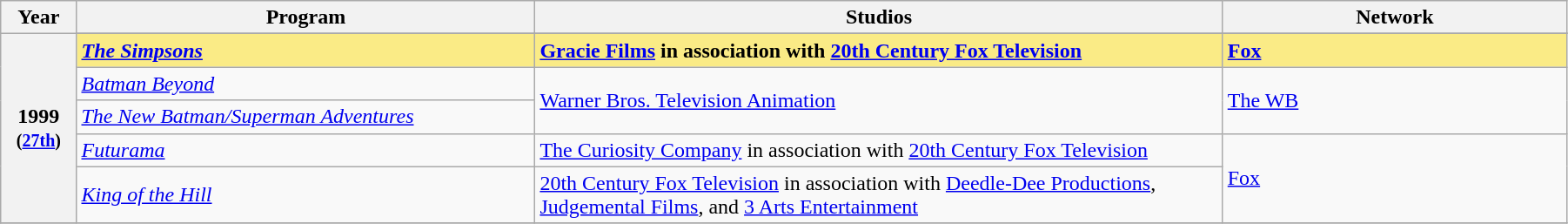<table class="wikitable" style="width:95%;">
<tr>
<th style="width:3%;">Year</th>
<th style="width:20%;">Program</th>
<th style="width:30%;">Studios</th>
<th style="width:15%;">Network</th>
</tr>
<tr>
<th rowspan="6" style="text-align:center;">1999 <br><small>(<a href='#'>27th</a>)</small><br></th>
</tr>
<tr style="background:#FAEB86">
<td><strong><em><a href='#'>The Simpsons</a></em></strong></td>
<td><strong><a href='#'>Gracie Films</a> in association with <a href='#'>20th Century Fox Television</a></strong></td>
<td><strong><a href='#'>Fox</a></strong></td>
</tr>
<tr>
<td><em><a href='#'>Batman Beyond</a></em></td>
<td rowspan="2"><a href='#'>Warner Bros. Television Animation</a></td>
<td rowspan="2"><a href='#'>The WB</a></td>
</tr>
<tr>
<td><em><a href='#'>The New Batman/Superman Adventures</a></em></td>
</tr>
<tr>
<td><em><a href='#'>Futurama</a></em></td>
<td><a href='#'>The Curiosity Company</a> in association with <a href='#'>20th Century Fox Television</a></td>
<td rowspan="2"><a href='#'>Fox</a></td>
</tr>
<tr>
<td><em><a href='#'>King of the Hill</a></em></td>
<td><a href='#'>20th Century Fox Television</a> in association with <a href='#'>Deedle-Dee Productions</a>, <a href='#'>Judgemental Films</a>, and <a href='#'>3 Arts Entertainment</a></td>
</tr>
<tr>
</tr>
</table>
